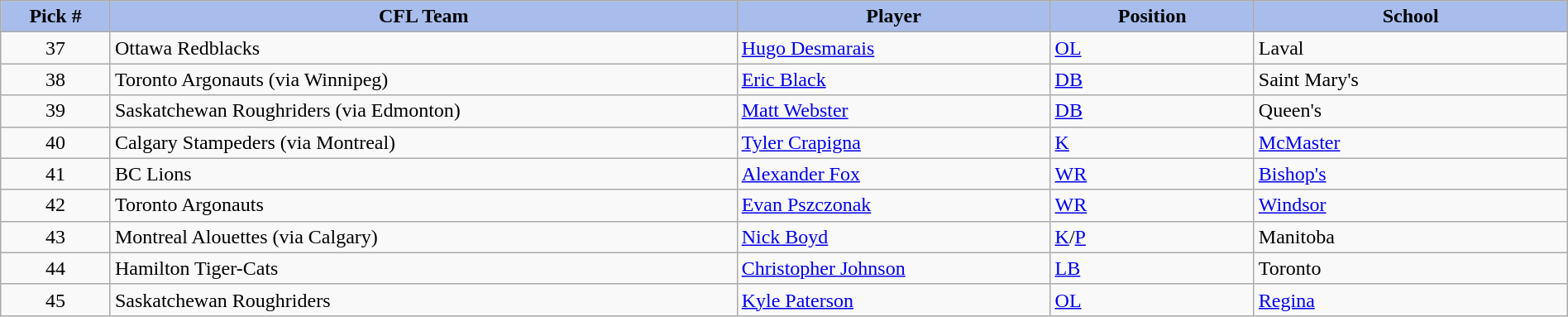<table class="wikitable" style="width: 100%">
<tr>
<th style="background:#A8BDEC;" width=7%>Pick #</th>
<th width=40% style="background:#A8BDEC;">CFL Team</th>
<th width=20% style="background:#A8BDEC;">Player</th>
<th width=13% style="background:#A8BDEC;">Position</th>
<th width=20% style="background:#A8BDEC;">School</th>
</tr>
<tr>
<td align=center>37</td>
<td>Ottawa Redblacks</td>
<td><a href='#'>Hugo Desmarais</a></td>
<td><a href='#'>OL</a></td>
<td>Laval</td>
</tr>
<tr>
<td align=center>38</td>
<td>Toronto Argonauts (via Winnipeg)</td>
<td><a href='#'>Eric Black</a></td>
<td><a href='#'>DB</a></td>
<td>Saint Mary's</td>
</tr>
<tr>
<td align=center>39</td>
<td>Saskatchewan Roughriders (via Edmonton)</td>
<td><a href='#'>Matt Webster</a></td>
<td><a href='#'>DB</a></td>
<td>Queen's</td>
</tr>
<tr>
<td align=center>40</td>
<td>Calgary Stampeders (via Montreal)</td>
<td><a href='#'>Tyler Crapigna</a></td>
<td><a href='#'>K</a></td>
<td><a href='#'>McMaster</a></td>
</tr>
<tr>
<td align=center>41</td>
<td>BC Lions</td>
<td><a href='#'>Alexander Fox</a></td>
<td><a href='#'>WR</a></td>
<td><a href='#'>Bishop's</a></td>
</tr>
<tr>
<td align=center>42</td>
<td>Toronto Argonauts</td>
<td><a href='#'>Evan Pszczonak</a></td>
<td><a href='#'>WR</a></td>
<td><a href='#'>Windsor</a></td>
</tr>
<tr>
<td align=center>43</td>
<td>Montreal Alouettes (via Calgary)</td>
<td><a href='#'>Nick Boyd</a></td>
<td><a href='#'>K</a>/<a href='#'>P</a></td>
<td>Manitoba</td>
</tr>
<tr>
<td align=center>44</td>
<td>Hamilton Tiger-Cats</td>
<td><a href='#'>Christopher Johnson</a></td>
<td><a href='#'>LB</a></td>
<td>Toronto</td>
</tr>
<tr>
<td align=center>45</td>
<td>Saskatchewan Roughriders</td>
<td><a href='#'>Kyle Paterson</a></td>
<td><a href='#'>OL</a></td>
<td><a href='#'>Regina</a></td>
</tr>
</table>
